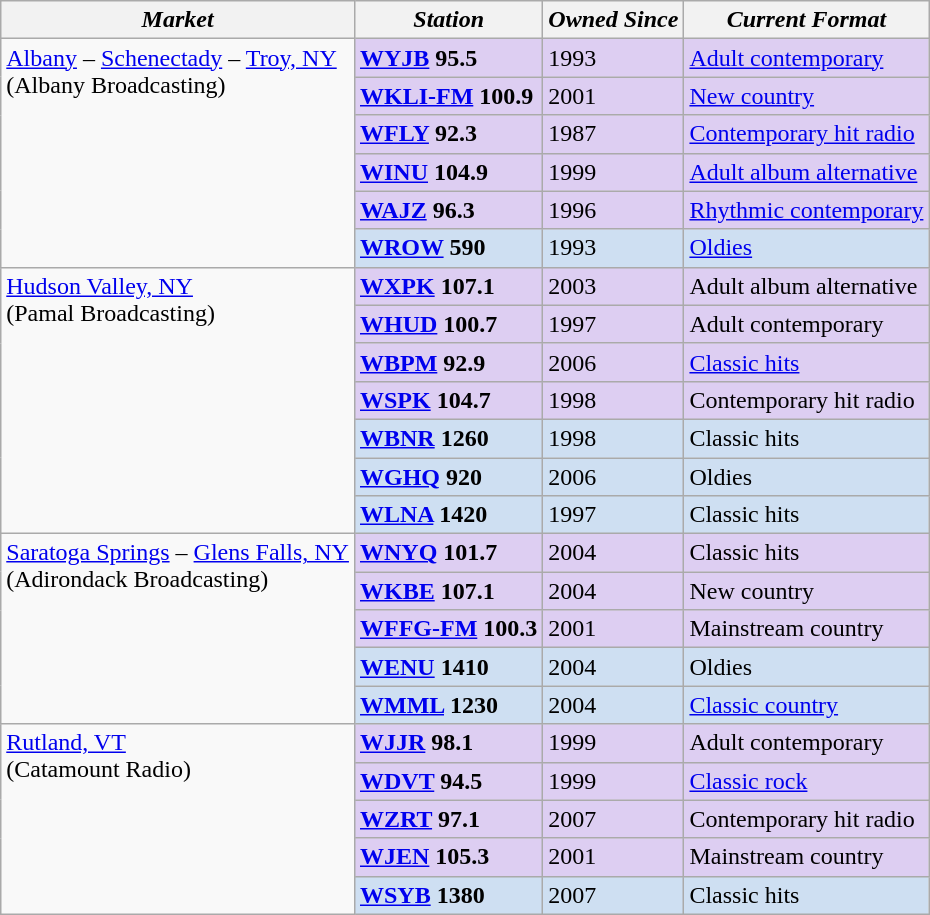<table class="wikitable">
<tr>
<th><em>Market</em></th>
<th><em>Station</em></th>
<th><em>Owned Since</em></th>
<th><em>Current Format</em></th>
</tr>
<tr style="vertical-align: top; text-align: left;">
<td rowspan="6"><a href='#'>Albany</a> – <a href='#'>Schenectady</a> – <a href='#'>Troy, NY</a><br>(Albany Broadcasting)</td>
<td style="background: #ddcef2;"><strong><a href='#'>WYJB</a> 95.5</strong></td>
<td style="background: #ddcef2;">1993</td>
<td style="background: #ddcef2;"><a href='#'>Adult contemporary</a></td>
</tr>
<tr style="vertical-align: top; text-align: left;">
<td style="background: #ddcef2;"><strong><a href='#'>WKLI-FM</a> 100.9</strong></td>
<td style="background: #ddcef2;">2001</td>
<td style="background: #ddcef2;"><a href='#'>New country</a></td>
</tr>
<tr style="vertical-align: top; text-align: left;">
<td style="background: #ddcef2;"><strong><a href='#'>WFLY</a> 92.3</strong></td>
<td style="background: #ddcef2;">1987</td>
<td style="background: #ddcef2;"><a href='#'>Contemporary hit radio</a></td>
</tr>
<tr style="vertical-align: top; text-align: left;">
<td style="background: #ddcef2;"><strong><a href='#'>WINU</a> 104.9</strong></td>
<td style="background: #ddcef2;">1999</td>
<td style="background: #ddcef2;"><a href='#'>Adult album alternative</a></td>
</tr>
<tr style="vertical-align: top; text-align: left;">
<td style="background: #ddcef2;"><strong><a href='#'>WAJZ</a> 96.3</strong></td>
<td style="background: #ddcef2;">1996</td>
<td style="background: #ddcef2;"><a href='#'>Rhythmic contemporary</a></td>
</tr>
<tr style="vertical-align: top; text-align: left;">
<td style="background: #cedff2;"><strong><a href='#'>WROW</a> 590</strong></td>
<td style="background: #cedff2;">1993</td>
<td style="background: #cedff2;"><a href='#'>Oldies</a></td>
</tr>
<tr style="vertical-align: top; text-align: left;">
<td rowspan="7"><a href='#'>Hudson Valley, NY</a><br>(Pamal Broadcasting)</td>
<td style="background: #ddcef2;"><strong><a href='#'>WXPK</a> 107.1</strong></td>
<td style="background: #ddcef2;">2003</td>
<td style="background: #ddcef2;">Adult album alternative</td>
</tr>
<tr style="vertical-align: top; text-align: left;">
<td style="background: #ddcef2;"><strong><a href='#'>WHUD</a> 100.7</strong></td>
<td style="background: #ddcef2;">1997</td>
<td style="background: #ddcef2;">Adult contemporary</td>
</tr>
<tr style="vertical-align: top; text-align: left;">
<td style="background: #ddcef2;"><strong><a href='#'>WBPM</a> 92.9</strong></td>
<td style="background: #ddcef2;">2006</td>
<td style="background: #ddcef2;"><a href='#'>Classic hits</a></td>
</tr>
<tr style="vertical-align: top; text-align: left;">
<td style="background: #ddcef2;"><strong><a href='#'>WSPK</a> 104.7</strong></td>
<td style="background: #ddcef2;">1998</td>
<td style="background: #ddcef2;">Contemporary hit radio</td>
</tr>
<tr style="vertical-align: top; text-align: left;">
<td style="background: #cedff2;"><strong><a href='#'>WBNR</a> 1260</strong></td>
<td style="background: #cedff2;">1998</td>
<td style="background: #cedff2;">Classic hits</td>
</tr>
<tr style="vertical-align: top; text-align: left;">
<td style="background: #cedff2;"><strong><a href='#'>WGHQ</a> 920</strong></td>
<td style="background: #cedff2;">2006</td>
<td style="background: #cedff2;">Oldies</td>
</tr>
<tr style="vertical-align: top; text-align: left;">
<td style="background: #cedff2;"><strong><a href='#'>WLNA</a> 1420</strong></td>
<td style="background: #cedff2;">1997</td>
<td style="background: #cedff2;">Classic hits</td>
</tr>
<tr style="vertical-align: top; text-align: left;">
<td rowspan="5"><a href='#'>Saratoga Springs</a> – <a href='#'>Glens Falls, NY</a><br>(Adirondack Broadcasting)</td>
<td style="background: #ddcef2;"><strong><a href='#'>WNYQ</a> 101.7</strong></td>
<td style="background: #ddcef2;">2004</td>
<td style="background: #ddcef2;">Classic hits</td>
</tr>
<tr style="vertical-align: top; text-align: left;">
<td style="background: #ddcef2;"><strong><a href='#'>WKBE</a> 107.1</strong></td>
<td style="background: #ddcef2;">2004</td>
<td style="background: #ddcef2;">New country</td>
</tr>
<tr style="vertical-align: top; text-align: left;">
<td style="background: #ddcef2;"><strong><a href='#'>WFFG-FM</a> 100.3</strong></td>
<td style="background: #ddcef2;">2001</td>
<td style="background: #ddcef2;">Mainstream country</td>
</tr>
<tr style="vertical-align: top; text-align: left;">
<td style="background: #cedff2;"><strong><a href='#'>WENU</a> 1410</strong></td>
<td style="background: #cedff2;">2004</td>
<td style="background: #cedff2;">Oldies</td>
</tr>
<tr style="vertical-align: top; text-align: left;">
<td style="background: #cedff2;"><strong><a href='#'>WMML</a> 1230</strong></td>
<td style="background: #cedff2;">2004</td>
<td style="background: #cedff2;"><a href='#'>Classic country</a></td>
</tr>
<tr style="vertical-align: top; text-align: left;">
<td rowspan="5"><a href='#'>Rutland, VT</a><br>(Catamount Radio)</td>
<td style="background: #ddcef2;"><strong><a href='#'>WJJR</a> 98.1</strong></td>
<td style="background: #ddcef2;">1999</td>
<td style="background: #ddcef2;">Adult contemporary</td>
</tr>
<tr style="vertical-align: top; text-align: left;">
<td style="background: #ddcef2;"><strong><a href='#'>WDVT</a> 94.5</strong></td>
<td style="background: #ddcef2;">1999</td>
<td style="background: #ddcef2;"><a href='#'>Classic rock</a></td>
</tr>
<tr style="vertical-align: top; text-align: left;">
<td style="background: #ddcef2;"><strong><a href='#'>WZRT</a> 97.1</strong></td>
<td style="background: #ddcef2;">2007</td>
<td style="background: #ddcef2;">Contemporary hit radio</td>
</tr>
<tr style="vertical-align: top; text-align: left;">
<td style="background: #ddcef2;"><strong><a href='#'>WJEN</a> 105.3</strong></td>
<td style="background: #ddcef2;">2001</td>
<td style="background: #ddcef2;">Mainstream country</td>
</tr>
<tr style="vertical-align: top; text-align: left;">
<td style="background: #cedff2;"><strong><a href='#'>WSYB</a> 1380</strong></td>
<td style="background: #cedff2;">2007</td>
<td style="background: #cedff2;">Classic hits</td>
</tr>
</table>
